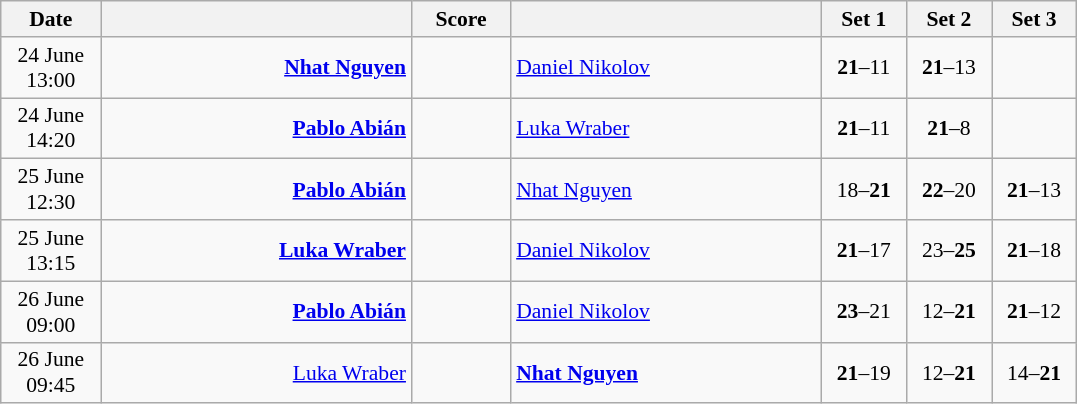<table class="wikitable" style="text-align: center; font-size:90% ">
<tr>
<th width="60">Date</th>
<th align="right" width="200"></th>
<th width="60">Score</th>
<th align="left" width="200"></th>
<th width="50">Set 1</th>
<th width="50">Set 2</th>
<th width="50">Set 3</th>
</tr>
<tr>
<td>24 June<br>13:00</td>
<td align="right"><strong><a href='#'>Nhat Nguyen</a> </strong></td>
<td align="center"></td>
<td align="left"> <a href='#'>Daniel Nikolov</a></td>
<td><strong>21</strong>–11</td>
<td><strong>21</strong>–13</td>
<td></td>
</tr>
<tr>
<td>24 June<br>14:20</td>
<td align="right"><strong><a href='#'>Pablo Abián</a> </strong></td>
<td align="center"></td>
<td align="left"> <a href='#'>Luka Wraber</a></td>
<td><strong>21</strong>–11</td>
<td><strong>21</strong>–8</td>
<td></td>
</tr>
<tr>
<td>25 June<br>12:30</td>
<td align="right"><strong><a href='#'>Pablo Abián</a> </strong></td>
<td align="center"></td>
<td align="left"> <a href='#'>Nhat Nguyen</a></td>
<td>18–<strong>21</strong></td>
<td><strong>22</strong>–20</td>
<td><strong>21</strong>–13</td>
</tr>
<tr>
<td>25 June<br>13:15</td>
<td align="right"><strong><a href='#'>Luka Wraber</a> </strong></td>
<td align="center"></td>
<td align="left"> <a href='#'>Daniel Nikolov</a></td>
<td><strong>21</strong>–17</td>
<td>23–<strong>25</strong></td>
<td><strong>21</strong>–18</td>
</tr>
<tr>
<td>26 June<br>09:00</td>
<td align="right"><strong><a href='#'>Pablo Abián</a> </strong></td>
<td align="center"></td>
<td align="left"> <a href='#'>Daniel Nikolov</a></td>
<td><strong>23</strong>–21</td>
<td>12–<strong>21</strong></td>
<td><strong>21</strong>–12</td>
</tr>
<tr>
<td>26 June<br>09:45</td>
<td align="right"><a href='#'>Luka Wraber</a> </td>
<td align="center"></td>
<td align="left"><strong> <a href='#'>Nhat Nguyen</a></strong></td>
<td><strong>21</strong>–19</td>
<td>12–<strong>21</strong></td>
<td>14–<strong>21</strong></td>
</tr>
</table>
